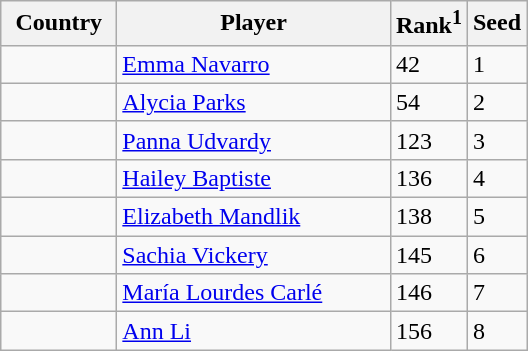<table class="sortable wikitable">
<tr>
<th width="70">Country</th>
<th width="175">Player</th>
<th>Rank<sup>1</sup></th>
<th>Seed</th>
</tr>
<tr>
<td></td>
<td><a href='#'>Emma Navarro</a></td>
<td>42</td>
<td>1</td>
</tr>
<tr>
<td></td>
<td><a href='#'>Alycia Parks</a></td>
<td>54</td>
<td>2</td>
</tr>
<tr>
<td></td>
<td><a href='#'>Panna Udvardy</a></td>
<td>123</td>
<td>3</td>
</tr>
<tr>
<td></td>
<td><a href='#'>Hailey Baptiste</a></td>
<td>136</td>
<td>4</td>
</tr>
<tr>
<td></td>
<td><a href='#'>Elizabeth Mandlik</a></td>
<td>138</td>
<td>5</td>
</tr>
<tr>
<td></td>
<td><a href='#'>Sachia Vickery</a></td>
<td>145</td>
<td>6</td>
</tr>
<tr>
<td></td>
<td><a href='#'>María Lourdes Carlé</a></td>
<td>146</td>
<td>7</td>
</tr>
<tr>
<td></td>
<td><a href='#'>Ann Li</a></td>
<td>156</td>
<td>8</td>
</tr>
</table>
